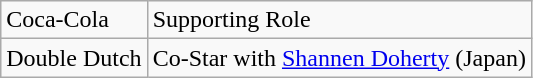<table class="wikitable">
<tr>
<td>Coca-Cola</td>
<td>Supporting Role</td>
</tr>
<tr>
<td>Double Dutch</td>
<td>Co-Star with <a href='#'>Shannen Doherty</a> (Japan)</td>
</tr>
</table>
